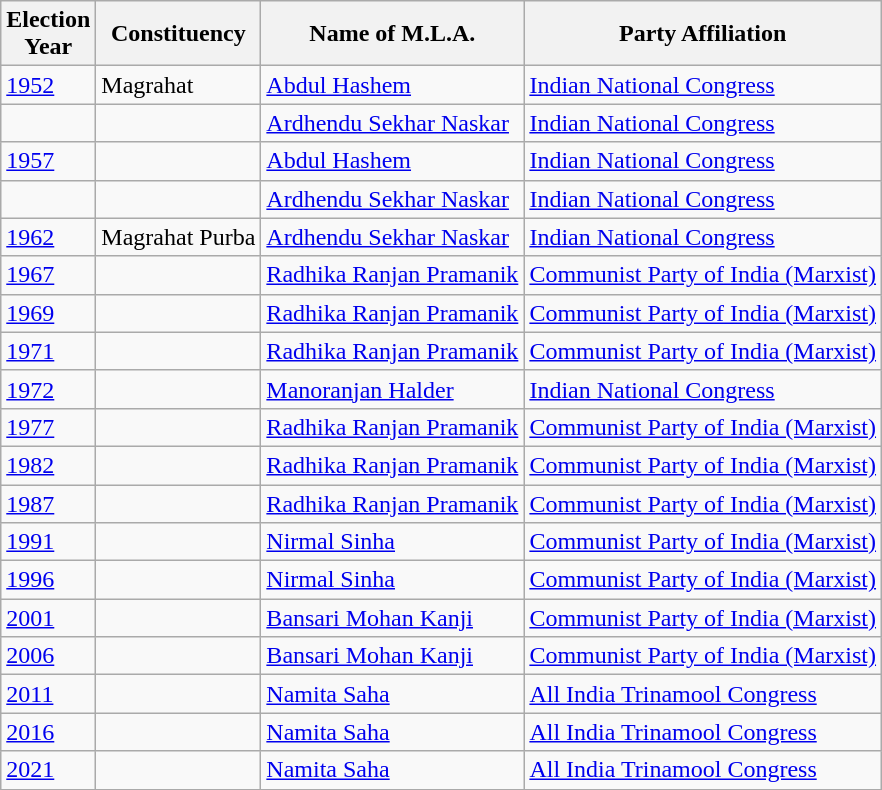<table class="wikitable sortable">
<tr>
<th>Election<br> Year</th>
<th>Constituency</th>
<th>Name of M.L.A.</th>
<th>Party Affiliation</th>
</tr>
<tr>
<td><a href='#'>1952</a></td>
<td>Magrahat</td>
<td><a href='#'>Abdul Hashem</a></td>
<td><a href='#'>Indian National Congress</a></td>
</tr>
<tr>
<td></td>
<td></td>
<td><a href='#'>Ardhendu Sekhar Naskar</a></td>
<td><a href='#'>Indian National Congress</a></td>
</tr>
<tr>
<td><a href='#'>1957</a></td>
<td></td>
<td><a href='#'>Abdul Hashem</a></td>
<td><a href='#'>Indian National Congress</a></td>
</tr>
<tr>
<td></td>
<td></td>
<td><a href='#'>Ardhendu Sekhar Naskar</a></td>
<td><a href='#'>Indian National Congress</a></td>
</tr>
<tr>
<td><a href='#'>1962</a></td>
<td>Magrahat Purba</td>
<td><a href='#'>Ardhendu Sekhar Naskar</a></td>
<td><a href='#'>Indian National Congress</a></td>
</tr>
<tr>
<td><a href='#'>1967</a></td>
<td></td>
<td><a href='#'>Radhika Ranjan Pramanik</a></td>
<td><a href='#'>Communist Party of India (Marxist)</a></td>
</tr>
<tr>
<td><a href='#'>1969</a></td>
<td></td>
<td><a href='#'>Radhika Ranjan Pramanik</a></td>
<td><a href='#'>Communist Party of India (Marxist)</a></td>
</tr>
<tr>
<td><a href='#'>1971</a></td>
<td></td>
<td><a href='#'>Radhika Ranjan Pramanik</a></td>
<td><a href='#'>Communist Party of India (Marxist)</a></td>
</tr>
<tr>
<td><a href='#'>1972</a></td>
<td></td>
<td><a href='#'>Manoranjan Halder</a></td>
<td><a href='#'>Indian National Congress</a></td>
</tr>
<tr>
<td><a href='#'>1977</a></td>
<td></td>
<td><a href='#'>Radhika Ranjan Pramanik</a></td>
<td><a href='#'>Communist Party of India (Marxist)</a></td>
</tr>
<tr>
<td><a href='#'>1982</a></td>
<td></td>
<td><a href='#'>Radhika Ranjan Pramanik</a></td>
<td><a href='#'>Communist Party of India (Marxist)</a></td>
</tr>
<tr>
<td><a href='#'>1987</a></td>
<td></td>
<td><a href='#'>Radhika Ranjan Pramanik</a></td>
<td><a href='#'>Communist Party of India (Marxist)</a></td>
</tr>
<tr>
<td><a href='#'>1991</a></td>
<td></td>
<td><a href='#'>Nirmal Sinha</a></td>
<td><a href='#'>Communist Party of India (Marxist)</a></td>
</tr>
<tr>
<td><a href='#'>1996</a></td>
<td></td>
<td><a href='#'>Nirmal Sinha</a></td>
<td><a href='#'>Communist Party of India (Marxist)</a></td>
</tr>
<tr>
<td><a href='#'>2001</a></td>
<td></td>
<td><a href='#'>Bansari Mohan Kanji</a></td>
<td><a href='#'>Communist Party of India (Marxist)</a></td>
</tr>
<tr>
<td><a href='#'>2006</a></td>
<td></td>
<td><a href='#'>Bansari Mohan Kanji</a></td>
<td><a href='#'>Communist Party of India (Marxist)</a></td>
</tr>
<tr>
<td><a href='#'>2011</a></td>
<td></td>
<td><a href='#'>Namita Saha</a></td>
<td><a href='#'>All India Trinamool Congress</a></td>
</tr>
<tr>
<td><a href='#'>2016</a></td>
<td></td>
<td><a href='#'>Namita Saha</a></td>
<td><a href='#'>All India Trinamool Congress</a></td>
</tr>
<tr>
<td><a href='#'>2021</a></td>
<td></td>
<td><a href='#'>Namita Saha</a></td>
<td><a href='#'>All India Trinamool Congress</a></td>
</tr>
</table>
